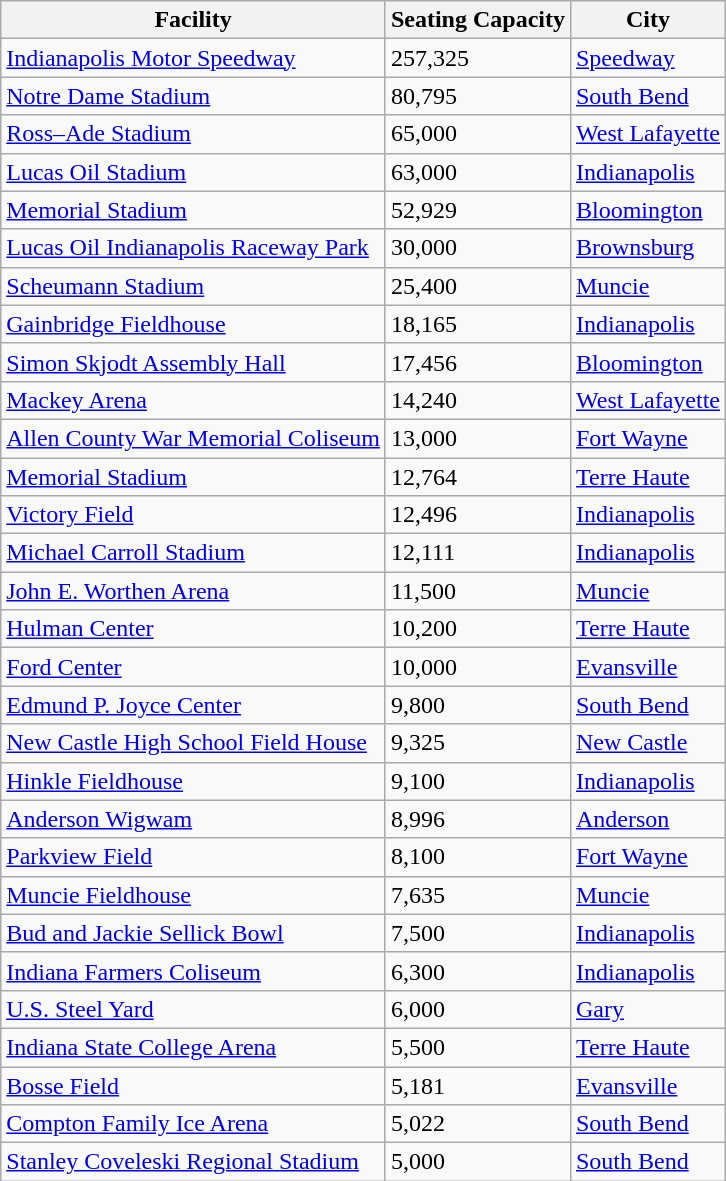<table class="wikitable">
<tr>
<th>Facility</th>
<th>Seating Capacity</th>
<th>City</th>
</tr>
<tr>
<td><a href='#'>Indianapolis Motor Speedway</a></td>
<td>257,325</td>
<td><a href='#'>Speedway</a></td>
</tr>
<tr>
<td><a href='#'>Notre Dame Stadium</a></td>
<td>80,795</td>
<td><a href='#'>South Bend</a></td>
</tr>
<tr>
<td><a href='#'>Ross–Ade Stadium</a></td>
<td>65,000</td>
<td><a href='#'>West Lafayette</a></td>
</tr>
<tr>
<td><a href='#'>Lucas Oil Stadium</a></td>
<td>63,000</td>
<td><a href='#'>Indianapolis</a></td>
</tr>
<tr>
<td><a href='#'>Memorial Stadium</a></td>
<td>52,929</td>
<td><a href='#'>Bloomington</a></td>
</tr>
<tr>
<td><a href='#'>Lucas Oil Indianapolis Raceway Park</a></td>
<td>30,000</td>
<td><a href='#'>Brownsburg</a></td>
</tr>
<tr>
<td><a href='#'>Scheumann Stadium</a></td>
<td>25,400</td>
<td><a href='#'>Muncie</a></td>
</tr>
<tr>
<td><a href='#'>Gainbridge Fieldhouse</a></td>
<td>18,165</td>
<td><a href='#'>Indianapolis</a></td>
</tr>
<tr>
<td><a href='#'>Simon Skjodt Assembly Hall</a></td>
<td>17,456</td>
<td><a href='#'>Bloomington</a></td>
</tr>
<tr>
<td><a href='#'>Mackey Arena</a></td>
<td>14,240</td>
<td><a href='#'>West Lafayette</a></td>
</tr>
<tr>
<td><a href='#'>Allen County War Memorial Coliseum</a></td>
<td>13,000</td>
<td><a href='#'>Fort Wayne</a></td>
</tr>
<tr>
<td><a href='#'>Memorial Stadium</a></td>
<td>12,764</td>
<td><a href='#'>Terre Haute</a></td>
</tr>
<tr>
<td><a href='#'>Victory Field</a></td>
<td>12,496</td>
<td><a href='#'>Indianapolis</a></td>
</tr>
<tr>
<td><a href='#'>Michael Carroll Stadium</a></td>
<td>12,111</td>
<td><a href='#'>Indianapolis</a></td>
</tr>
<tr>
<td><a href='#'>John E. Worthen Arena</a></td>
<td>11,500</td>
<td><a href='#'>Muncie</a></td>
</tr>
<tr>
<td><a href='#'>Hulman Center</a></td>
<td>10,200</td>
<td><a href='#'>Terre Haute</a></td>
</tr>
<tr>
<td><a href='#'>Ford Center</a></td>
<td>10,000</td>
<td><a href='#'>Evansville</a></td>
</tr>
<tr>
<td><a href='#'>Edmund P. Joyce Center</a></td>
<td>9,800</td>
<td><a href='#'>South Bend</a></td>
</tr>
<tr>
<td><a href='#'>New Castle High School Field House</a></td>
<td>9,325</td>
<td><a href='#'>New Castle</a></td>
</tr>
<tr>
<td><a href='#'>Hinkle Fieldhouse</a></td>
<td>9,100</td>
<td><a href='#'>Indianapolis</a></td>
</tr>
<tr>
<td><a href='#'>Anderson Wigwam</a></td>
<td>8,996</td>
<td><a href='#'>Anderson</a></td>
</tr>
<tr>
<td><a href='#'>Parkview Field</a></td>
<td>8,100</td>
<td><a href='#'>Fort Wayne</a></td>
</tr>
<tr>
<td><a href='#'>Muncie Fieldhouse</a></td>
<td>7,635</td>
<td><a href='#'>Muncie</a></td>
</tr>
<tr>
<td><a href='#'>Bud and Jackie Sellick Bowl</a></td>
<td>7,500</td>
<td><a href='#'>Indianapolis</a></td>
</tr>
<tr>
<td><a href='#'>Indiana Farmers Coliseum</a></td>
<td>6,300</td>
<td><a href='#'>Indianapolis</a></td>
</tr>
<tr>
<td><a href='#'>U.S. Steel Yard</a></td>
<td>6,000</td>
<td><a href='#'>Gary</a></td>
</tr>
<tr>
<td><a href='#'>Indiana State College Arena</a></td>
<td>5,500</td>
<td><a href='#'>Terre Haute</a></td>
</tr>
<tr>
<td><a href='#'>Bosse Field</a></td>
<td>5,181</td>
<td><a href='#'>Evansville</a></td>
</tr>
<tr>
<td><a href='#'>Compton Family Ice Arena</a></td>
<td>5,022</td>
<td><a href='#'>South Bend</a></td>
</tr>
<tr>
<td><a href='#'>Stanley Coveleski Regional Stadium</a></td>
<td>5,000</td>
<td><a href='#'>South Bend</a></td>
</tr>
</table>
